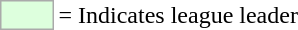<table>
<tr>
<td style="background:#DDFFDD; border:1px solid #aaa; width:2em;"></td>
<td>= Indicates league leader</td>
</tr>
</table>
